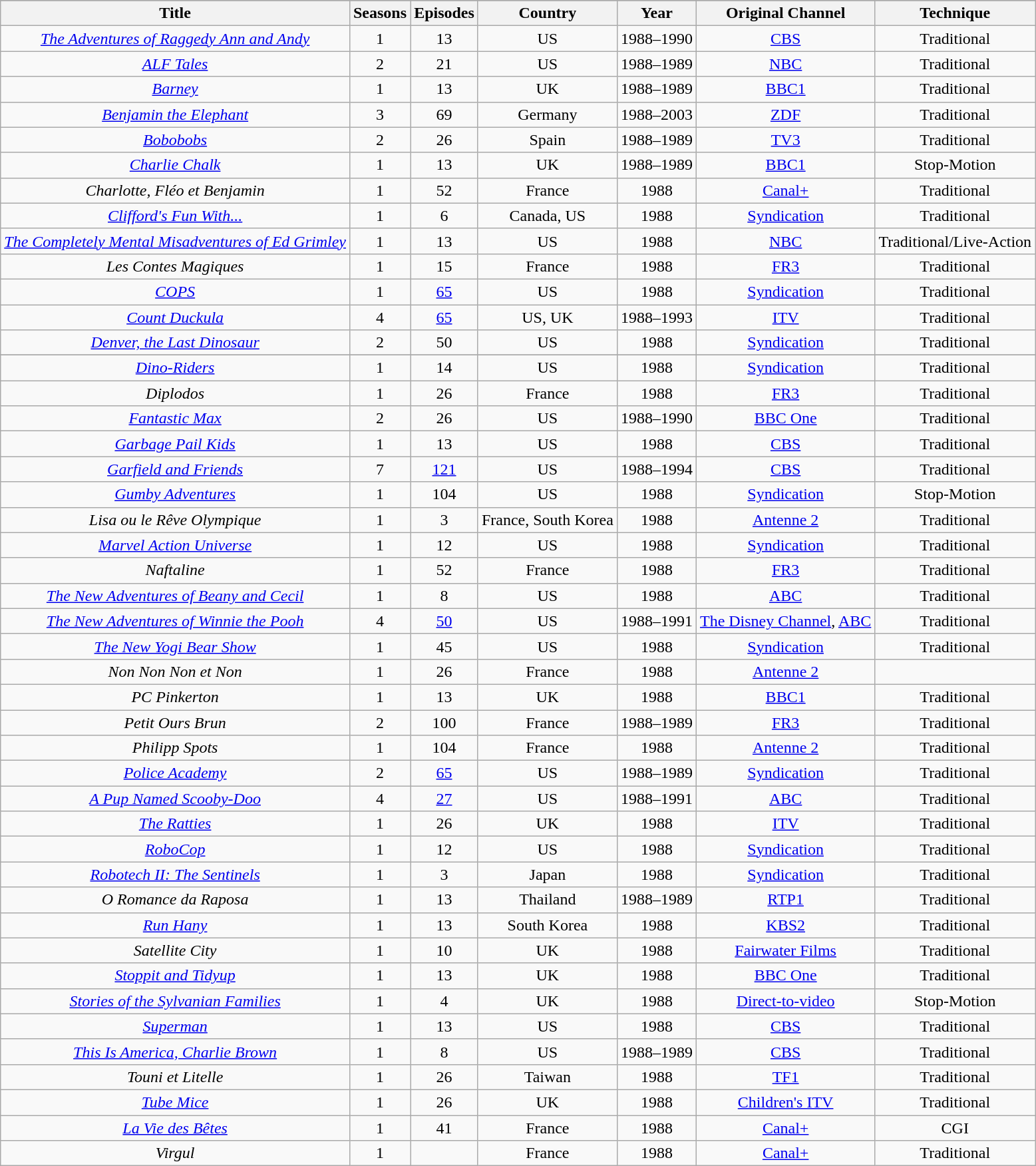<table class="wikitable sortable" style="text-align:center;">
<tr>
</tr>
<tr>
<th scope="col">Title</th>
<th>Seasons</th>
<th scope="col">Episodes</th>
<th scope="col">Country</th>
<th scope="col">Year</th>
<th>Original Channel</th>
<th scope="col">Technique</th>
</tr>
<tr>
<td data-sort-value="Adventures of Raggedy Ann and Andy"><em><a href='#'>The Adventures of Raggedy Ann and Andy</a></em></td>
<td>1</td>
<td>13</td>
<td>US</td>
<td>1988–1990</td>
<td><a href='#'>CBS</a></td>
<td>Traditional</td>
</tr>
<tr>
<td><em><a href='#'>ALF Tales</a></em></td>
<td>2</td>
<td>21</td>
<td>US</td>
<td>1988–1989</td>
<td><a href='#'>NBC</a></td>
<td>Traditional</td>
</tr>
<tr>
<td><em><a href='#'>Barney</a></em></td>
<td>1</td>
<td>13</td>
<td>UK</td>
<td>1988–1989</td>
<td><a href='#'>BBC1</a></td>
<td>Traditional</td>
</tr>
<tr>
<td><em><a href='#'>Benjamin the Elephant</a></em></td>
<td>3</td>
<td>69</td>
<td>Germany</td>
<td>1988–2003</td>
<td><a href='#'>ZDF</a></td>
<td>Traditional</td>
</tr>
<tr>
<td><em><a href='#'>Bobobobs</a></em></td>
<td>2</td>
<td>26</td>
<td>Spain</td>
<td>1988–1989</td>
<td><a href='#'>TV3</a></td>
<td>Traditional</td>
</tr>
<tr>
<td><em><a href='#'>Charlie Chalk</a></em></td>
<td>1</td>
<td>13</td>
<td>UK</td>
<td>1988–1989</td>
<td><a href='#'>BBC1</a></td>
<td>Stop-Motion</td>
</tr>
<tr>
<td><em>Charlotte, Fléo et Benjamin</em></td>
<td>1</td>
<td>52</td>
<td>France</td>
<td>1988</td>
<td><a href='#'>Canal+</a></td>
<td>Traditional</td>
</tr>
<tr>
<td><em><a href='#'>Clifford's Fun With...</a></em></td>
<td>1</td>
<td>6</td>
<td>Canada, US</td>
<td>1988</td>
<td><a href='#'>Syndication</a></td>
<td>Traditional</td>
</tr>
<tr>
<td data-sort-value="Completely Mental Misadventures of Ed Grimley"><em><a href='#'>The Completely Mental Misadventures of Ed Grimley</a></em></td>
<td>1</td>
<td>13</td>
<td>US</td>
<td>1988</td>
<td><a href='#'>NBC</a></td>
<td>Traditional/Live-Action</td>
</tr>
<tr>
<td data-sort-value="Contes Magiques"><em>Les Contes Magiques</em></td>
<td>1</td>
<td>15</td>
<td>France</td>
<td>1988</td>
<td><a href='#'>FR3</a></td>
<td>Traditional</td>
</tr>
<tr>
<td><em><a href='#'>COPS</a></em></td>
<td>1</td>
<td><a href='#'>65</a></td>
<td>US</td>
<td>1988</td>
<td><a href='#'>Syndication</a></td>
<td>Traditional</td>
</tr>
<tr>
<td><em><a href='#'>Count Duckula</a></em></td>
<td>4</td>
<td><a href='#'>65</a></td>
<td>US, UK</td>
<td>1988–1993</td>
<td><a href='#'>ITV</a></td>
<td>Traditional</td>
</tr>
<tr>
<td><em><a href='#'>Denver, the Last Dinosaur</a></em></td>
<td>2</td>
<td>50</td>
<td>US</td>
<td>1988</td>
<td><a href='#'>Syndication</a></td>
<td>Traditional</td>
</tr>
<tr>
</tr>
<tr>
<td><em><a href='#'>Dino-Riders</a></em></td>
<td>1</td>
<td>14</td>
<td>US</td>
<td>1988</td>
<td><a href='#'>Syndication</a></td>
<td>Traditional</td>
</tr>
<tr>
<td><em>Diplodos</em></td>
<td>1</td>
<td>26</td>
<td>France</td>
<td>1988</td>
<td><a href='#'>FR3</a></td>
<td>Traditional</td>
</tr>
<tr>
<td><em><a href='#'>Fantastic Max</a></em></td>
<td>2</td>
<td>26</td>
<td>US</td>
<td>1988–1990</td>
<td><a href='#'>BBC One</a></td>
<td>Traditional</td>
</tr>
<tr>
<td><em><a href='#'>Garbage Pail Kids</a></em></td>
<td>1</td>
<td>13</td>
<td>US</td>
<td>1988</td>
<td><a href='#'>CBS</a></td>
<td>Traditional</td>
</tr>
<tr>
<td><em><a href='#'>Garfield and Friends</a></em></td>
<td>7</td>
<td><a href='#'>121</a></td>
<td>US</td>
<td>1988–1994</td>
<td><a href='#'>CBS</a></td>
<td>Traditional</td>
</tr>
<tr>
<td><em><a href='#'>Gumby Adventures</a></em></td>
<td>1</td>
<td>104</td>
<td>US</td>
<td>1988</td>
<td><a href='#'>Syndication</a></td>
<td>Stop-Motion</td>
</tr>
<tr>
<td><em>Lisa ou le Rêve Olympique</em></td>
<td>1</td>
<td>3</td>
<td>France, South Korea</td>
<td>1988</td>
<td><a href='#'>Antenne 2</a></td>
<td>Traditional</td>
</tr>
<tr>
<td><em><a href='#'>Marvel Action Universe</a></em></td>
<td>1</td>
<td>12</td>
<td>US</td>
<td>1988</td>
<td><a href='#'>Syndication</a></td>
<td>Traditional</td>
</tr>
<tr>
<td><em>Naftaline</em></td>
<td>1</td>
<td>52</td>
<td>France</td>
<td>1988</td>
<td><a href='#'>FR3</a></td>
<td>Traditional</td>
</tr>
<tr>
<td data-sort-value="New Adventures of Beany and Cecil"><em><a href='#'>The New Adventures of Beany and Cecil</a></em></td>
<td>1</td>
<td>8</td>
<td>US</td>
<td>1988</td>
<td><a href='#'>ABC</a></td>
<td>Traditional</td>
</tr>
<tr>
<td data-sort-value="New Adventures of Winnie the Pooh"><em><a href='#'>The New Adventures of Winnie the Pooh</a></em></td>
<td>4</td>
<td><a href='#'>50</a></td>
<td>US</td>
<td>1988–1991</td>
<td><a href='#'>The Disney Channel</a>, <a href='#'>ABC</a></td>
<td>Traditional</td>
</tr>
<tr>
<td data-sort-value="New Yogi Bear Show"><em><a href='#'>The New Yogi Bear Show</a></em></td>
<td>1</td>
<td>45</td>
<td>US</td>
<td>1988</td>
<td><a href='#'>Syndication</a></td>
<td>Traditional</td>
</tr>
<tr>
<td><em>Non Non Non et Non</em></td>
<td>1</td>
<td>26</td>
<td>France</td>
<td>1988</td>
<td><a href='#'>Antenne 2</a></td>
<td></td>
</tr>
<tr>
<td><em>PC Pinkerton</em></td>
<td>1</td>
<td>13</td>
<td>UK</td>
<td>1988</td>
<td><a href='#'>BBC1</a></td>
<td>Traditional</td>
</tr>
<tr>
<td><em>Petit Ours Brun</em></td>
<td>2</td>
<td>100</td>
<td>France</td>
<td>1988–1989</td>
<td><a href='#'>FR3</a></td>
<td>Traditional</td>
</tr>
<tr>
<td><em>Philipp Spots</em></td>
<td>1</td>
<td>104</td>
<td>France</td>
<td>1988</td>
<td><a href='#'>Antenne 2</a></td>
<td>Traditional</td>
</tr>
<tr>
<td><em><a href='#'>Police Academy</a></em></td>
<td>2</td>
<td><a href='#'>65</a></td>
<td>US</td>
<td>1988–1989</td>
<td><a href='#'>Syndication</a></td>
<td>Traditional</td>
</tr>
<tr>
<td data-sort-value="Pup Named Scooby-Doo"><em><a href='#'>A Pup Named Scooby-Doo</a></em></td>
<td>4</td>
<td><a href='#'>27</a></td>
<td>US</td>
<td>1988–1991</td>
<td><a href='#'>ABC</a></td>
<td>Traditional</td>
</tr>
<tr>
<td data-sort-value="Ratties"><em><a href='#'>The Ratties</a></em></td>
<td>1</td>
<td>26</td>
<td>UK</td>
<td>1988</td>
<td><a href='#'>ITV</a></td>
<td>Traditional</td>
</tr>
<tr>
<td><em><a href='#'>RoboCop</a></em></td>
<td>1</td>
<td>12</td>
<td>US</td>
<td>1988</td>
<td><a href='#'>Syndication</a></td>
<td>Traditional</td>
</tr>
<tr>
<td><em><a href='#'>Robotech II: The Sentinels</a></em></td>
<td>1</td>
<td>3</td>
<td>Japan</td>
<td>1988</td>
<td><a href='#'>Syndication</a></td>
<td>Traditional</td>
</tr>
<tr>
<td data-sort-value="Romance da Raposa"><em>O Romance da Raposa</em></td>
<td>1</td>
<td>13</td>
<td>Thailand</td>
<td>1988–1989</td>
<td><a href='#'>RTP1</a></td>
<td>Traditional</td>
</tr>
<tr>
<td><em><a href='#'>Run Hany</a></em></td>
<td>1</td>
<td>13</td>
<td>South Korea</td>
<td>1988</td>
<td><a href='#'>KBS2</a></td>
<td>Traditional</td>
</tr>
<tr>
<td><em>Satellite City</em></td>
<td>1</td>
<td>10</td>
<td>UK</td>
<td>1988</td>
<td><a href='#'>Fairwater Films</a></td>
<td>Traditional</td>
</tr>
<tr>
<td><em><a href='#'>Stoppit and Tidyup</a></em></td>
<td>1</td>
<td>13</td>
<td>UK</td>
<td>1988</td>
<td><a href='#'>BBC One</a></td>
<td>Traditional</td>
</tr>
<tr>
<td><em><a href='#'>Stories of the Sylvanian Families</a></em></td>
<td>1</td>
<td>4</td>
<td>UK</td>
<td>1988</td>
<td><a href='#'>Direct-to-video</a></td>
<td>Stop-Motion</td>
</tr>
<tr>
<td><em><a href='#'>Superman</a></em></td>
<td>1</td>
<td>13</td>
<td>US</td>
<td>1988</td>
<td><a href='#'>CBS</a></td>
<td>Traditional</td>
</tr>
<tr>
<td><em><a href='#'>This Is America, Charlie Brown</a></em></td>
<td>1</td>
<td>8</td>
<td>US</td>
<td>1988–1989</td>
<td><a href='#'>CBS</a></td>
<td>Traditional</td>
</tr>
<tr>
<td><em>Touni et Litelle</em></td>
<td>1</td>
<td>26</td>
<td>Taiwan</td>
<td>1988</td>
<td><a href='#'>TF1</a></td>
<td>Traditional</td>
</tr>
<tr>
<td><em><a href='#'>Tube Mice</a></em></td>
<td>1</td>
<td>26</td>
<td>UK</td>
<td>1988</td>
<td><a href='#'>Children's ITV</a></td>
<td>Traditional</td>
</tr>
<tr>
<td data-sort-value="Vie des Bêtes"><em><a href='#'>La Vie des Bêtes</a></em></td>
<td>1</td>
<td>41</td>
<td>France</td>
<td>1988</td>
<td><a href='#'>Canal+</a></td>
<td>CGI</td>
</tr>
<tr>
<td><em>Virgul</em></td>
<td>1</td>
<td></td>
<td>France</td>
<td>1988</td>
<td><a href='#'>Canal+</a></td>
<td>Traditional</td>
</tr>
</table>
